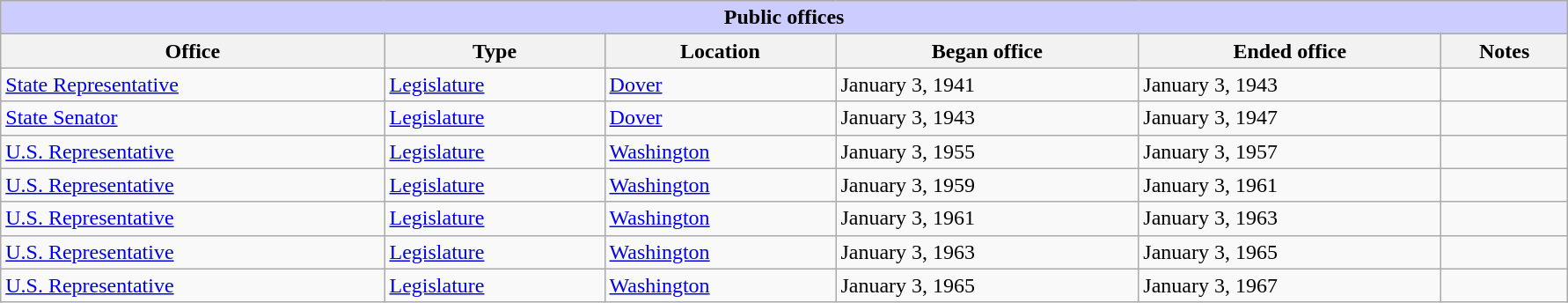<table class=wikitable style="width: 94%" style="text-align: center;" align="center">
<tr bgcolor=#cccccc>
<th colspan=7 style="background: #ccccff;">Public offices</th>
</tr>
<tr>
<th><strong>Office</strong></th>
<th><strong>Type</strong></th>
<th><strong>Location</strong></th>
<th><strong>Began office</strong></th>
<th><strong>Ended office</strong></th>
<th><strong>Notes</strong></th>
</tr>
<tr>
<td><a href='#'>State Representative</a></td>
<td><a href='#'>Legislature</a></td>
<td><a href='#'>Dover</a></td>
<td>January 3, 1941</td>
<td>January 3, 1943</td>
<td></td>
</tr>
<tr>
<td><a href='#'>State Senator</a></td>
<td><a href='#'>Legislature</a></td>
<td><a href='#'>Dover</a></td>
<td>January 3, 1943</td>
<td>January 3, 1947</td>
<td></td>
</tr>
<tr>
<td><a href='#'>U.S. Representative</a></td>
<td><a href='#'>Legislature</a></td>
<td><a href='#'>Washington</a></td>
<td>January 3, 1955</td>
<td>January 3, 1957</td>
<td></td>
</tr>
<tr>
<td><a href='#'>U.S. Representative</a></td>
<td><a href='#'>Legislature</a></td>
<td><a href='#'>Washington</a></td>
<td>January 3, 1959</td>
<td>January 3, 1961</td>
<td></td>
</tr>
<tr>
<td><a href='#'>U.S. Representative</a></td>
<td><a href='#'>Legislature</a></td>
<td><a href='#'>Washington</a></td>
<td>January 3, 1961</td>
<td>January 3, 1963</td>
<td></td>
</tr>
<tr>
<td><a href='#'>U.S. Representative</a></td>
<td><a href='#'>Legislature</a></td>
<td><a href='#'>Washington</a></td>
<td>January 3, 1963</td>
<td>January 3, 1965</td>
<td></td>
</tr>
<tr>
<td><a href='#'>U.S. Representative</a></td>
<td><a href='#'>Legislature</a></td>
<td><a href='#'>Washington</a></td>
<td>January 3, 1965</td>
<td>January 3, 1967</td>
<td></td>
</tr>
</table>
